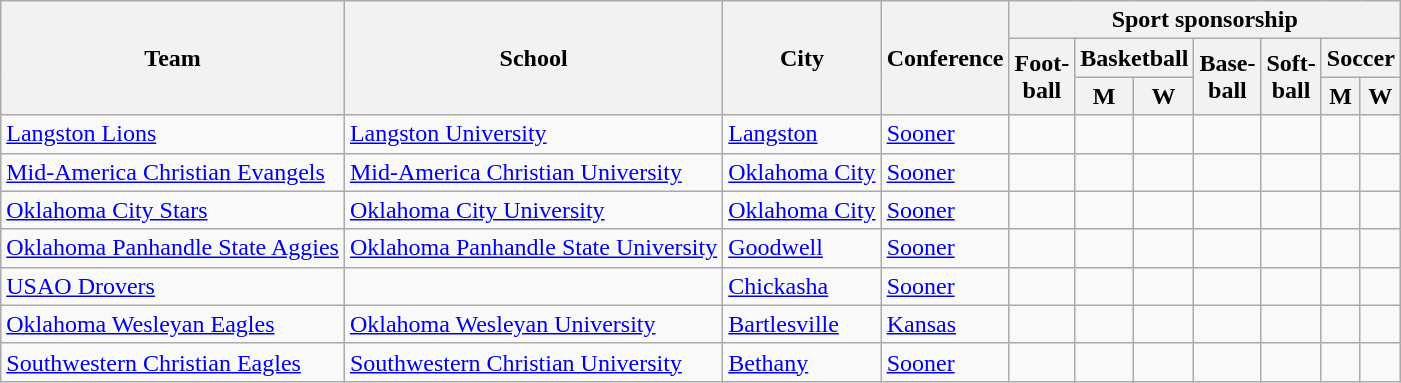<table class="sortable wikitable">
<tr>
<th rowspan=3>Team</th>
<th rowspan=3>School</th>
<th rowspan=3>City</th>
<th rowspan=3>Conference</th>
<th colspan=7>Sport sponsorship</th>
</tr>
<tr>
<th rowspan=2>Foot-<br>ball</th>
<th colspan=2>Basketball</th>
<th rowspan=2>Base-<br>ball</th>
<th rowspan=2>Soft-<br>ball</th>
<th colspan=2>Soccer</th>
</tr>
<tr>
<th>M</th>
<th>W</th>
<th>M</th>
<th>W</th>
</tr>
<tr>
<td><a href='#'>Langston Lions</a></td>
<td><a href='#'>Langston University</a></td>
<td><a href='#'>Langston</a></td>
<td><a href='#'>Sooner</a></td>
<td></td>
<td></td>
<td></td>
<td></td>
<td></td>
<td></td>
<td></td>
</tr>
<tr>
<td><a href='#'>Mid-America Christian Evangels</a></td>
<td><a href='#'>Mid-America Christian University</a></td>
<td><a href='#'>Oklahoma City</a></td>
<td><a href='#'>Sooner</a></td>
<td></td>
<td></td>
<td></td>
<td></td>
<td></td>
<td></td>
<td></td>
</tr>
<tr>
<td><a href='#'>Oklahoma City Stars</a></td>
<td><a href='#'>Oklahoma City University</a></td>
<td><a href='#'>Oklahoma City</a></td>
<td><a href='#'>Sooner</a></td>
<td></td>
<td></td>
<td></td>
<td></td>
<td></td>
<td></td>
<td></td>
</tr>
<tr>
<td><a href='#'>Oklahoma Panhandle State Aggies</a></td>
<td><a href='#'>Oklahoma Panhandle State University</a></td>
<td><a href='#'>Goodwell</a></td>
<td><a href='#'>Sooner</a></td>
<td></td>
<td></td>
<td></td>
<td></td>
<td></td>
<td></td>
<td></td>
</tr>
<tr>
<td><a href='#'>USAO Drovers</a></td>
<td></td>
<td><a href='#'>Chickasha</a></td>
<td><a href='#'>Sooner</a></td>
<td></td>
<td></td>
<td></td>
<td></td>
<td></td>
<td></td>
<td></td>
</tr>
<tr>
<td><a href='#'>Oklahoma Wesleyan Eagles</a></td>
<td><a href='#'>Oklahoma Wesleyan University</a></td>
<td><a href='#'>Bartlesville</a></td>
<td><a href='#'>Kansas</a></td>
<td></td>
<td></td>
<td></td>
<td></td>
<td></td>
<td></td>
<td></td>
</tr>
<tr>
<td><a href='#'>Southwestern Christian Eagles</a></td>
<td><a href='#'>Southwestern Christian University</a></td>
<td><a href='#'>Bethany</a></td>
<td><a href='#'>Sooner</a></td>
<td></td>
<td></td>
<td></td>
<td></td>
<td></td>
<td></td>
<td></td>
</tr>
</table>
